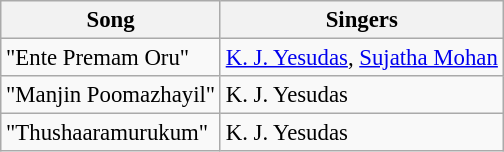<table class="wikitable" style="font-size:95%;">
<tr>
<th>Song</th>
<th>Singers</th>
</tr>
<tr>
<td>"Ente Premam Oru"</td>
<td><a href='#'>K. J. Yesudas</a>, <a href='#'>Sujatha Mohan</a></td>
</tr>
<tr>
<td>"Manjin Poomazhayil"</td>
<td>K. J. Yesudas</td>
</tr>
<tr>
<td>"Thushaaramurukum"</td>
<td>K. J. Yesudas</td>
</tr>
</table>
